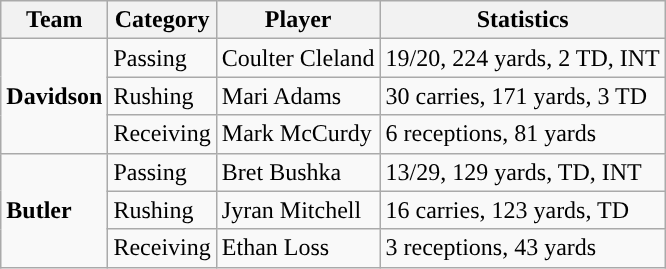<table class="wikitable" style="float: right;">
<tr>
<th>Team</th>
<th>Category</th>
<th>Player</th>
<th>Statistics</th>
</tr>
<tr>
<td rowspan=3><strong>Davidson</strong></td>
<td>Passing</td>
<td>Coulter Cleland</td>
<td>19/20, 224 yards, 2 TD, INT</td>
</tr>
<tr>
<td>Rushing</td>
<td>Mari Adams</td>
<td>30 carries, 171 yards, 3 TD</td>
</tr>
<tr>
<td>Receiving</td>
<td>Mark McCurdy</td>
<td>6 receptions, 81 yards</td>
</tr>
<tr>
<td rowspan=3><strong>Butler</strong></td>
<td>Passing</td>
<td>Bret Bushka</td>
<td>13/29, 129 yards, TD, INT</td>
</tr>
<tr>
<td>Rushing</td>
<td>Jyran Mitchell</td>
<td>16 carries, 123 yards, TD</td>
</tr>
<tr>
<td>Receiving</td>
<td>Ethan Loss</td>
<td>3 receptions, 43 yards</td>
</tr>
</table>
